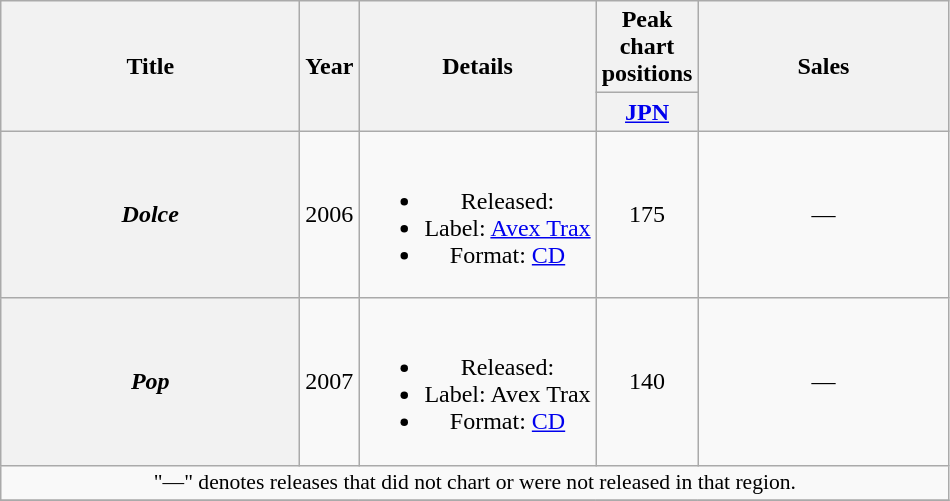<table class="wikitable plainrowheaders" style="text-align:center;">
<tr>
<th rowspan="2" style="width:12em;">Title</th>
<th rowspan="2">Year</th>
<th rowspan="2">Details</th>
<th colspan="1">Peak chart positions</th>
<th rowspan="2" style="width:10em;">Sales</th>
</tr>
<tr>
<th width="30"><a href='#'>JPN</a></th>
</tr>
<tr>
<th scope="row"><em>Dolce</em></th>
<td>2006</td>
<td><br><ul><li>Released: </li><li>Label: <a href='#'>Avex Trax</a></li><li>Format: <a href='#'>CD</a></li></ul></td>
<td>175</td>
<td>—</td>
</tr>
<tr>
<th scope="row"><em>Pop</em></th>
<td>2007</td>
<td><br><ul><li>Released: </li><li>Label: Avex Trax</li><li>Format: <a href='#'>CD</a></li></ul></td>
<td>140</td>
<td>—</td>
</tr>
<tr>
<td colspan="6" style="font-size:90%;">"—" denotes releases that did not chart or were not released in that region.</td>
</tr>
<tr>
</tr>
</table>
